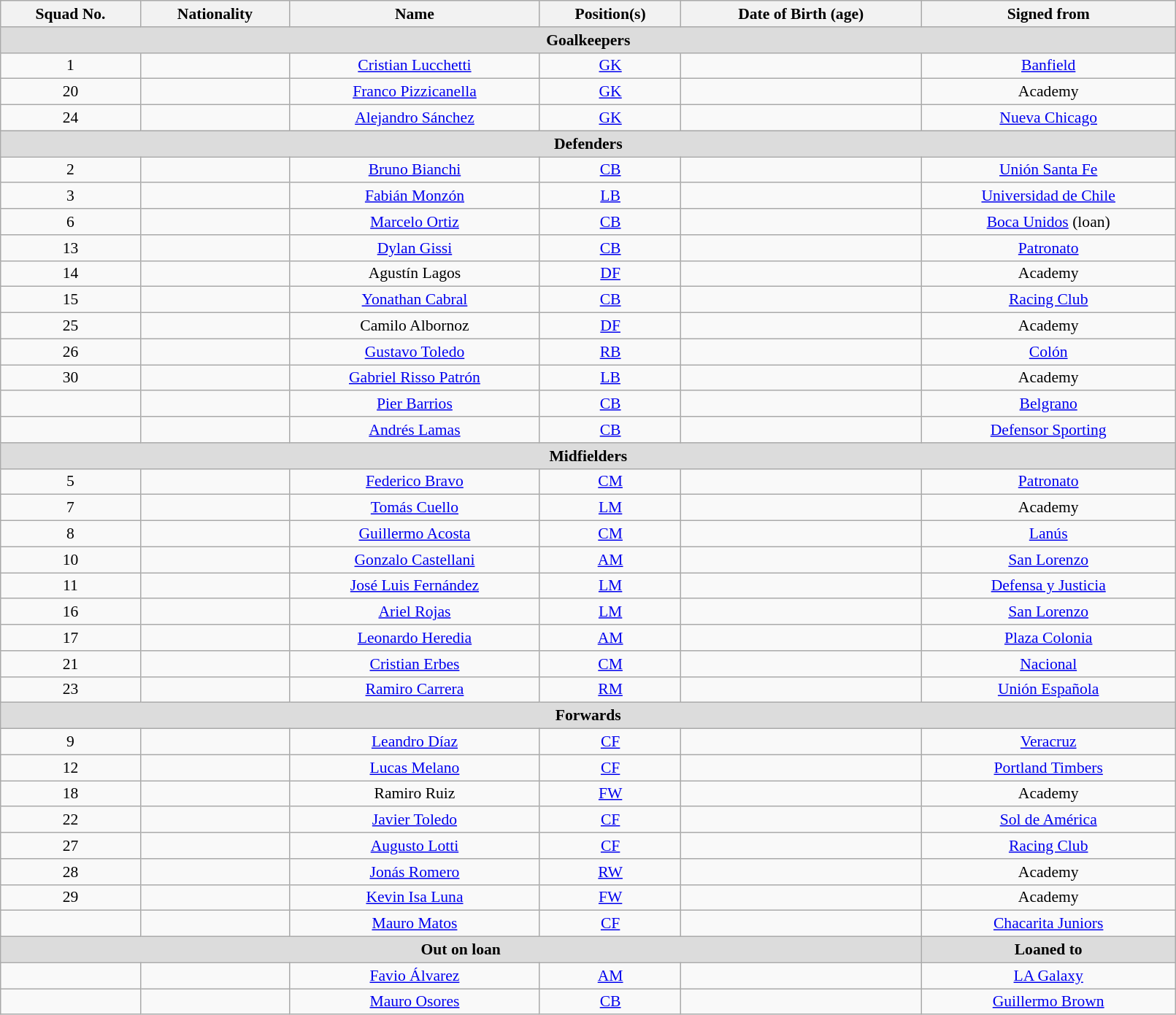<table class="wikitable sortable" style="text-align:center; font-size:90%; width:85%;">
<tr>
<th style="background:#; color:; text-align:center;">Squad No.</th>
<th style="background:#; color:; text-align:center;">Nationality</th>
<th style="background:#; color:; text-align:center;">Name</th>
<th style="background:#; color:; text-align:center;">Position(s)</th>
<th style="background:#; color:; text-align:center;">Date of Birth (age)</th>
<th style="background:#; color:; text-align:center;">Signed from</th>
</tr>
<tr>
<th colspan="6" style="background:#dcdcdc; text-align:center;">Goalkeepers</th>
</tr>
<tr>
<td>1</td>
<td></td>
<td><a href='#'>Cristian Lucchetti</a></td>
<td><a href='#'>GK</a></td>
<td></td>
<td> <a href='#'>Banfield</a></td>
</tr>
<tr>
<td>20</td>
<td></td>
<td><a href='#'>Franco Pizzicanella</a></td>
<td><a href='#'>GK</a></td>
<td></td>
<td>Academy</td>
</tr>
<tr>
<td>24</td>
<td></td>
<td><a href='#'>Alejandro Sánchez</a></td>
<td><a href='#'>GK</a></td>
<td></td>
<td> <a href='#'>Nueva Chicago</a></td>
</tr>
<tr>
<th colspan="7" style="background:#dcdcdc; text-align:center;">Defenders</th>
</tr>
<tr>
<td>2</td>
<td></td>
<td><a href='#'>Bruno Bianchi</a></td>
<td><a href='#'>CB</a></td>
<td></td>
<td> <a href='#'>Unión Santa Fe</a></td>
</tr>
<tr>
<td>3</td>
<td></td>
<td><a href='#'>Fabián Monzón</a></td>
<td><a href='#'>LB</a></td>
<td></td>
<td> <a href='#'>Universidad de Chile</a></td>
</tr>
<tr>
<td>6</td>
<td></td>
<td><a href='#'>Marcelo Ortiz</a></td>
<td><a href='#'>CB</a></td>
<td></td>
<td> <a href='#'>Boca Unidos</a> (loan)</td>
</tr>
<tr>
<td>13</td>
<td></td>
<td><a href='#'>Dylan Gissi</a></td>
<td><a href='#'>CB</a></td>
<td></td>
<td> <a href='#'>Patronato</a></td>
</tr>
<tr>
<td>14</td>
<td></td>
<td>Agustín Lagos</td>
<td><a href='#'>DF</a></td>
<td></td>
<td>Academy</td>
</tr>
<tr>
<td>15</td>
<td></td>
<td><a href='#'>Yonathan Cabral</a></td>
<td><a href='#'>CB</a></td>
<td></td>
<td> <a href='#'>Racing Club</a></td>
</tr>
<tr>
<td>25</td>
<td></td>
<td>Camilo Albornoz</td>
<td><a href='#'>DF</a></td>
<td></td>
<td>Academy</td>
</tr>
<tr>
<td>26</td>
<td></td>
<td><a href='#'>Gustavo Toledo</a></td>
<td><a href='#'>RB</a></td>
<td></td>
<td> <a href='#'>Colón</a></td>
</tr>
<tr>
<td>30</td>
<td></td>
<td><a href='#'>Gabriel Risso Patrón</a></td>
<td><a href='#'>LB</a></td>
<td></td>
<td>Academy</td>
</tr>
<tr>
<td></td>
<td></td>
<td><a href='#'>Pier Barrios</a></td>
<td><a href='#'>CB</a></td>
<td></td>
<td> <a href='#'>Belgrano</a></td>
</tr>
<tr>
<td></td>
<td></td>
<td><a href='#'>Andrés Lamas</a></td>
<td><a href='#'>CB</a></td>
<td></td>
<td> <a href='#'>Defensor Sporting</a></td>
</tr>
<tr>
<th colspan="7" style="background:#dcdcdc; text-align:center;">Midfielders</th>
</tr>
<tr>
<td>5</td>
<td></td>
<td><a href='#'>Federico Bravo</a></td>
<td><a href='#'>CM</a></td>
<td></td>
<td> <a href='#'>Patronato</a></td>
</tr>
<tr>
<td>7</td>
<td></td>
<td><a href='#'>Tomás Cuello</a></td>
<td><a href='#'>LM</a></td>
<td></td>
<td>Academy</td>
</tr>
<tr>
<td>8</td>
<td></td>
<td><a href='#'>Guillermo Acosta</a></td>
<td><a href='#'>CM</a></td>
<td></td>
<td> <a href='#'>Lanús</a></td>
</tr>
<tr>
<td>10</td>
<td></td>
<td><a href='#'>Gonzalo Castellani</a></td>
<td><a href='#'>AM</a></td>
<td></td>
<td> <a href='#'>San Lorenzo</a></td>
</tr>
<tr>
<td>11</td>
<td></td>
<td><a href='#'>José Luis Fernández</a></td>
<td><a href='#'>LM</a></td>
<td></td>
<td> <a href='#'>Defensa y Justicia</a></td>
</tr>
<tr>
<td>16</td>
<td></td>
<td><a href='#'>Ariel Rojas</a></td>
<td><a href='#'>LM</a></td>
<td></td>
<td> <a href='#'>San Lorenzo</a></td>
</tr>
<tr>
<td>17</td>
<td></td>
<td><a href='#'>Leonardo Heredia</a></td>
<td><a href='#'>AM</a></td>
<td></td>
<td> <a href='#'>Plaza Colonia</a></td>
</tr>
<tr>
<td>21</td>
<td></td>
<td><a href='#'>Cristian Erbes</a></td>
<td><a href='#'>CM</a></td>
<td></td>
<td> <a href='#'>Nacional</a></td>
</tr>
<tr>
<td>23</td>
<td></td>
<td><a href='#'>Ramiro Carrera</a></td>
<td><a href='#'>RM</a></td>
<td></td>
<td> <a href='#'>Unión Española</a></td>
</tr>
<tr>
<th colspan="7" style="background:#dcdcdc; text-align:center;">Forwards</th>
</tr>
<tr>
<td>9</td>
<td></td>
<td><a href='#'>Leandro Díaz</a></td>
<td><a href='#'>CF</a></td>
<td></td>
<td> <a href='#'>Veracruz</a></td>
</tr>
<tr>
<td>12</td>
<td></td>
<td><a href='#'>Lucas Melano</a></td>
<td><a href='#'>CF</a></td>
<td></td>
<td> <a href='#'>Portland Timbers</a></td>
</tr>
<tr>
<td>18</td>
<td></td>
<td>Ramiro Ruiz</td>
<td><a href='#'>FW</a></td>
<td></td>
<td>Academy</td>
</tr>
<tr>
<td>22</td>
<td></td>
<td><a href='#'>Javier Toledo</a></td>
<td><a href='#'>CF</a></td>
<td></td>
<td> <a href='#'>Sol de América</a></td>
</tr>
<tr>
<td>27</td>
<td></td>
<td><a href='#'>Augusto Lotti</a></td>
<td><a href='#'>CF</a></td>
<td></td>
<td> <a href='#'>Racing Club</a></td>
</tr>
<tr>
<td>28</td>
<td></td>
<td><a href='#'>Jonás Romero</a></td>
<td><a href='#'>RW</a></td>
<td></td>
<td>Academy</td>
</tr>
<tr>
<td>29</td>
<td></td>
<td><a href='#'>Kevin Isa Luna</a></td>
<td><a href='#'>FW</a></td>
<td></td>
<td>Academy</td>
</tr>
<tr>
<td></td>
<td></td>
<td><a href='#'>Mauro Matos</a></td>
<td><a href='#'>CF</a></td>
<td></td>
<td> <a href='#'>Chacarita Juniors</a></td>
</tr>
<tr>
<th colspan="5" style="background:#dcdcdc; text-align:center;">Out on loan</th>
<th colspan="1" style="background:#dcdcdc; text-align:center;">Loaned to</th>
</tr>
<tr>
<td></td>
<td></td>
<td><a href='#'>Favio Álvarez</a></td>
<td><a href='#'>AM</a></td>
<td></td>
<td> <a href='#'>LA Galaxy</a></td>
</tr>
<tr>
<td></td>
<td></td>
<td><a href='#'>Mauro Osores</a></td>
<td><a href='#'>CB</a></td>
<td></td>
<td> <a href='#'>Guillermo Brown</a></td>
</tr>
</table>
